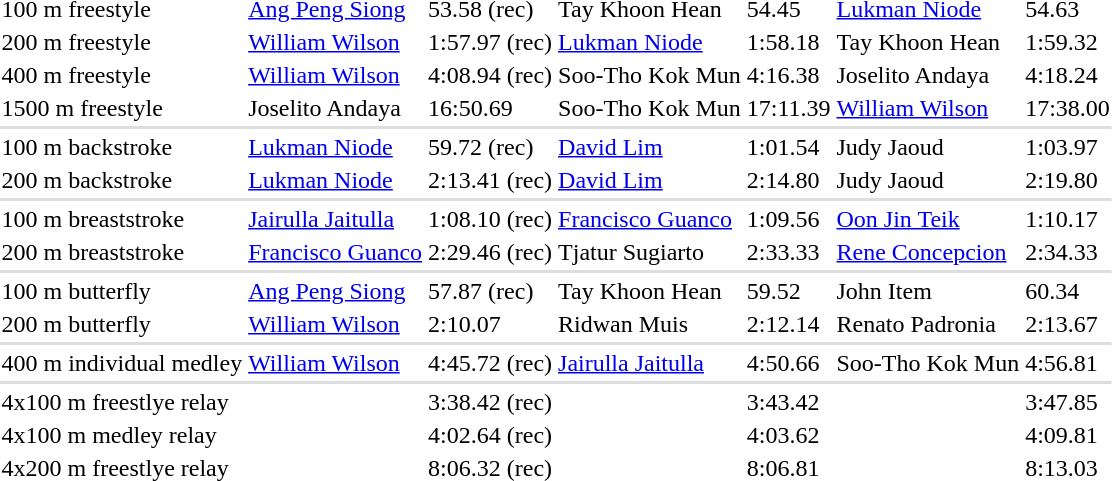<table>
<tr>
<td>100 m freestyle</td>
<td> <a href='#'>Ang Peng Siong</a></td>
<td>53.58 (rec)</td>
<td> Tay Khoon Hean</td>
<td>54.45</td>
<td> <a href='#'>Lukman Niode</a></td>
<td>54.63</td>
</tr>
<tr>
<td>200 m freestyle</td>
<td> <a href='#'>William Wilson</a></td>
<td>1:57.97 (rec)</td>
<td> <a href='#'>Lukman Niode</a></td>
<td>1:58.18</td>
<td> Tay Khoon Hean</td>
<td>1:59.32</td>
</tr>
<tr>
<td>400 m freestyle</td>
<td> <a href='#'>William Wilson</a></td>
<td>4:08.94 (rec)</td>
<td> Soo-Tho Kok Mun</td>
<td>4:16.38</td>
<td> Joselito Andaya</td>
<td>4:18.24</td>
</tr>
<tr>
<td>1500 m freestyle</td>
<td> Joselito Andaya</td>
<td>16:50.69</td>
<td> Soo-Tho Kok Mun</td>
<td>17:11.39</td>
<td> <a href='#'>William Wilson</a></td>
<td>17:38.00</td>
</tr>
<tr bgcolor=#DDDDDD>
<td colspan=7></td>
</tr>
<tr>
<td>100 m backstroke</td>
<td> <a href='#'>Lukman Niode</a></td>
<td>59.72 (rec)</td>
<td> <a href='#'>David Lim</a></td>
<td>1:01.54</td>
<td> Judy Jaoud</td>
<td>1:03.97</td>
</tr>
<tr>
<td>200 m backstroke</td>
<td> <a href='#'>Lukman Niode</a></td>
<td>2:13.41 (rec)</td>
<td> <a href='#'>David Lim</a></td>
<td>2:14.80</td>
<td> Judy Jaoud</td>
<td>2:19.80</td>
</tr>
<tr bgcolor=#DDDDDD>
<td colspan=7></td>
</tr>
<tr>
<td>100 m breaststroke</td>
<td> <a href='#'>Jairulla Jaitulla</a></td>
<td>1:08.10 (rec)</td>
<td> <a href='#'>Francisco Guanco</a></td>
<td>1:09.56</td>
<td> <a href='#'>Oon Jin Teik</a></td>
<td>1:10.17</td>
</tr>
<tr>
<td>200 m breaststroke</td>
<td> <a href='#'>Francisco Guanco</a></td>
<td>2:29.46 (rec)</td>
<td> Tjatur Sugiarto</td>
<td>2:33.33</td>
<td> <a href='#'>Rene Concepcion</a></td>
<td>2:34.33</td>
</tr>
<tr bgcolor=#DDDDDD>
<td colspan=7></td>
</tr>
<tr>
<td>100 m butterfly</td>
<td> <a href='#'>Ang Peng Siong</a></td>
<td>57.87 (rec)</td>
<td> Tay Khoon Hean</td>
<td>59.52</td>
<td> John Item</td>
<td>60.34</td>
</tr>
<tr>
<td>200 m butterfly</td>
<td> <a href='#'>William Wilson</a></td>
<td>2:10.07</td>
<td> Ridwan Muis</td>
<td>2:12.14</td>
<td> Renato Padronia</td>
<td>2:13.67</td>
</tr>
<tr bgcolor=#DDDDDD>
<td colspan=7></td>
</tr>
<tr>
<td>400 m individual medley</td>
<td> <a href='#'>William Wilson</a></td>
<td>4:45.72 (rec)</td>
<td> <a href='#'>Jairulla Jaitulla</a></td>
<td>4:50.66</td>
<td> Soo-Tho Kok Mun</td>
<td>4:56.81</td>
</tr>
<tr bgcolor=#DDDDDD>
<td colspan=7></td>
</tr>
<tr>
<td>4x100 m freestlye relay</td>
<td></td>
<td>3:38.42 (rec)</td>
<td></td>
<td>3:43.42</td>
<td></td>
<td>3:47.85</td>
</tr>
<tr>
<td>4x100 m medley relay</td>
<td></td>
<td>4:02.64 (rec)</td>
<td></td>
<td>4:03.62</td>
<td></td>
<td>4:09.81</td>
</tr>
<tr>
<td>4x200 m freestlye relay</td>
<td></td>
<td>8:06.32 (rec)</td>
<td></td>
<td>8:06.81</td>
<td></td>
<td>8:13.03</td>
</tr>
<tr>
</tr>
</table>
